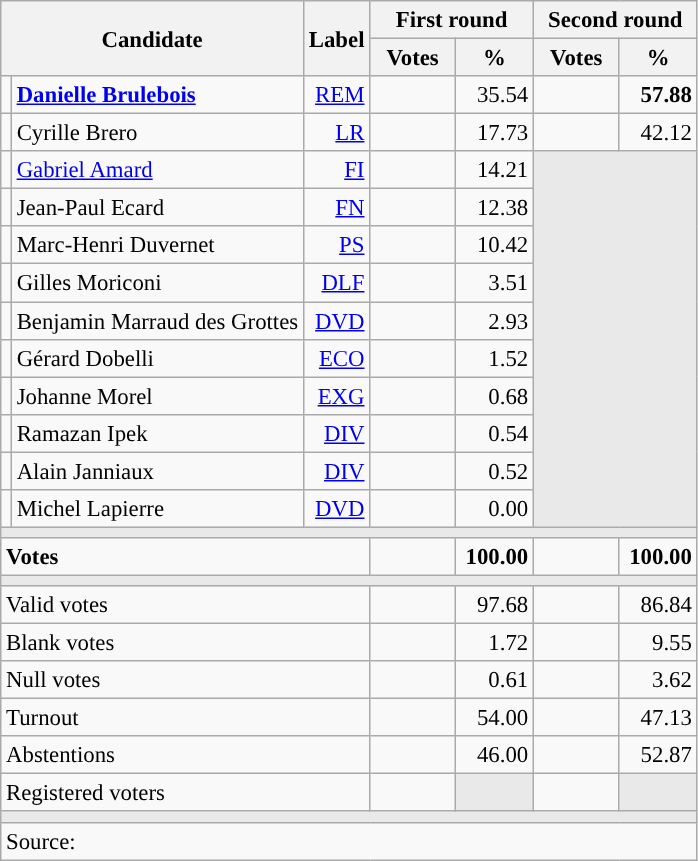<table class="wikitable" style="text-align:right;font-size:95%;">
<tr>
<th rowspan="2" colspan="2">Candidate</th>
<th rowspan="2">Label</th>
<th colspan="2">First round</th>
<th colspan="2">Second round</th>
</tr>
<tr>
<th style="width:50px;">Votes</th>
<th style="width:45px;">%</th>
<th style="width:50px;">Votes</th>
<th style="width:45px;">%</th>
</tr>
<tr>
<td style="color:inherit;background:"></td>
<td style="text-align:left;"><strong><a href='#'>Danielle Brulebois</a></strong></td>
<td><a href='#'>REM</a></td>
<td></td>
<td>35.54</td>
<td><strong></strong></td>
<td><strong>57.88</strong></td>
</tr>
<tr>
<td style="color:inherit;background:"></td>
<td style="text-align:left;">Cyrille Brero</td>
<td><a href='#'>LR</a></td>
<td></td>
<td>17.73</td>
<td></td>
<td>42.12</td>
</tr>
<tr>
<td style="color:inherit;background:"></td>
<td style="text-align:left;"><a href='#'>Gabriel Amard</a></td>
<td><a href='#'>FI</a></td>
<td></td>
<td>14.21</td>
<td colspan="2" rowspan="10" style="background:#E9E9E9;"></td>
</tr>
<tr>
<td style="color:inherit;background:"></td>
<td style="text-align:left;">Jean-Paul Ecard</td>
<td><a href='#'>FN</a></td>
<td></td>
<td>12.38</td>
</tr>
<tr>
<td style="color:inherit;background:"></td>
<td style="text-align:left;">Marc-Henri Duvernet</td>
<td><a href='#'>PS</a></td>
<td></td>
<td>10.42</td>
</tr>
<tr>
<td style="color:inherit;background:"></td>
<td style="text-align:left;">Gilles Moriconi</td>
<td><a href='#'>DLF</a></td>
<td></td>
<td>3.51</td>
</tr>
<tr>
<td style="color:inherit;background:"></td>
<td style="text-align:left;">Benjamin Marraud des Grottes</td>
<td><a href='#'>DVD</a></td>
<td></td>
<td>2.93</td>
</tr>
<tr>
<td style="color:inherit;background:"></td>
<td style="text-align:left;">Gérard Dobelli</td>
<td><a href='#'>ECO</a></td>
<td></td>
<td>1.52</td>
</tr>
<tr>
<td style="color:inherit;background:"></td>
<td style="text-align:left;">Johanne Morel</td>
<td><a href='#'>EXG</a></td>
<td></td>
<td>0.68</td>
</tr>
<tr>
<td style="color:inherit;background:"></td>
<td style="text-align:left;">Ramazan Ipek</td>
<td><a href='#'>DIV</a></td>
<td></td>
<td>0.54</td>
</tr>
<tr>
<td style="color:inherit;background:"></td>
<td style="text-align:left;">Alain Janniaux</td>
<td><a href='#'>DIV</a></td>
<td></td>
<td>0.52</td>
</tr>
<tr>
<td style="color:inherit;background:"></td>
<td style="text-align:left;">Michel Lapierre</td>
<td><a href='#'>DVD</a></td>
<td></td>
<td>0.00</td>
</tr>
<tr>
<td colspan="7" style="background:#E9E9E9;"></td>
</tr>
<tr style="font-weight:bold;">
<td colspan="3" style="text-align:left;">Votes</td>
<td></td>
<td>100.00</td>
<td></td>
<td>100.00</td>
</tr>
<tr>
<td colspan="7" style="background:#E9E9E9;"></td>
</tr>
<tr>
<td colspan="3" style="text-align:left;">Valid votes</td>
<td></td>
<td>97.68</td>
<td></td>
<td>86.84</td>
</tr>
<tr>
<td colspan="3" style="text-align:left;">Blank votes</td>
<td></td>
<td>1.72</td>
<td></td>
<td>9.55</td>
</tr>
<tr>
<td colspan="3" style="text-align:left;">Null votes</td>
<td></td>
<td>0.61</td>
<td></td>
<td>3.62</td>
</tr>
<tr>
<td colspan="3" style="text-align:left;">Turnout</td>
<td></td>
<td>54.00</td>
<td></td>
<td>47.13</td>
</tr>
<tr>
<td colspan="3" style="text-align:left;">Abstentions</td>
<td></td>
<td>46.00</td>
<td></td>
<td>52.87</td>
</tr>
<tr>
<td colspan="3" style="text-align:left;">Registered voters</td>
<td></td>
<td style="color:inherit;background:#E9E9E9;"></td>
<td></td>
<td style="color:inherit;background:#E9E9E9;"></td>
</tr>
<tr>
<td colspan="7" style="background:#E9E9E9;"></td>
</tr>
<tr>
<td colspan="7" style="text-align:left;">Source: </td>
</tr>
</table>
